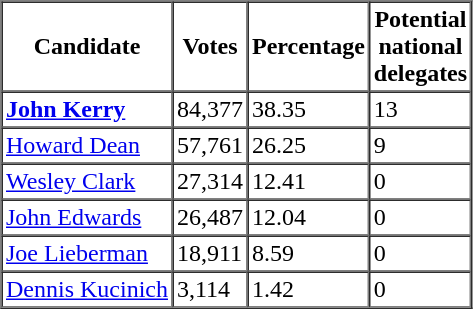<table border="1" cellspacing="0" cellpadding="2">
<tr ---->
<th>Candidate</th>
<th>Votes</th>
<th>Percentage</th>
<th>Potential<br>national<br>delegates</th>
</tr>
<tr ---->
<td><strong><a href='#'>John Kerry</a></strong></td>
<td>84,377</td>
<td>38.35</td>
<td>13</td>
</tr>
<tr ---->
<td><a href='#'>Howard Dean</a></td>
<td>57,761</td>
<td>26.25</td>
<td>9</td>
</tr>
<tr ---->
<td><a href='#'>Wesley Clark</a></td>
<td>27,314</td>
<td>12.41</td>
<td>0</td>
</tr>
<tr ---->
<td><a href='#'>John Edwards</a></td>
<td>26,487</td>
<td>12.04</td>
<td>0</td>
</tr>
<tr ---->
<td><a href='#'>Joe Lieberman</a></td>
<td>18,911</td>
<td>8.59</td>
<td>0</td>
</tr>
<tr ---->
<td><a href='#'>Dennis Kucinich</a></td>
<td>3,114</td>
<td>1.42</td>
<td>0</td>
</tr>
<tr ---->
</tr>
</table>
